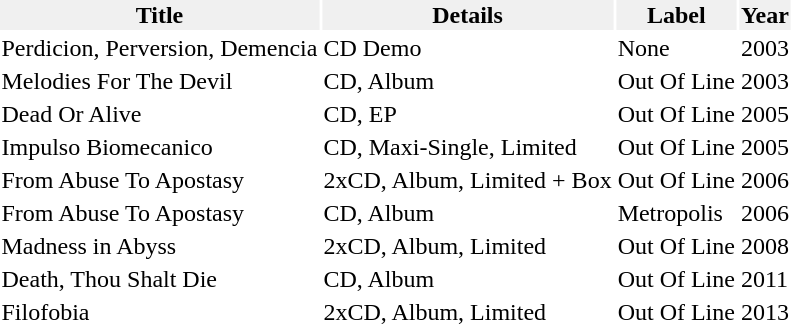<table>
<tr style="text-align:center; background:#f0f0f0;">
<td><strong>Title</strong></td>
<td><strong>Details</strong></td>
<td><strong>Label</strong></td>
<td><strong>Year</strong></td>
</tr>
<tr>
<td>Perdicion, Perversion, Demencia</td>
<td>CD Demo</td>
<td>None</td>
<td>2003</td>
</tr>
<tr>
<td>Melodies For The Devil</td>
<td>CD, Album</td>
<td>Out Of Line</td>
<td>2003</td>
</tr>
<tr>
<td>Dead Or Alive</td>
<td>CD, EP</td>
<td>Out Of Line</td>
<td>2005</td>
</tr>
<tr>
<td>Impulso Biomecanico</td>
<td>CD, Maxi-Single, Limited</td>
<td>Out Of Line</td>
<td>2005</td>
</tr>
<tr>
<td>From Abuse To Apostasy</td>
<td>2xCD, Album, Limited + Box</td>
<td>Out Of Line</td>
<td>2006</td>
</tr>
<tr>
<td>From Abuse To Apostasy</td>
<td>CD, Album</td>
<td>Metropolis</td>
<td>2006</td>
</tr>
<tr>
<td>Madness in Abyss</td>
<td>2xCD, Album, Limited</td>
<td>Out Of Line</td>
<td>2008</td>
</tr>
<tr>
<td>Death, Thou Shalt Die</td>
<td>CD, Album</td>
<td>Out Of Line</td>
<td>2011</td>
</tr>
<tr>
<td>Filofobia</td>
<td>2xCD, Album, Limited</td>
<td>Out Of Line</td>
<td>2013</td>
</tr>
<tr>
<td></td>
</tr>
</table>
